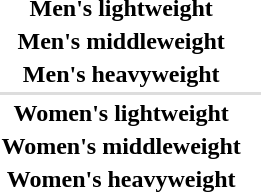<table>
<tr>
<th scope="row">Men's lightweight</th>
<td></td>
<td></td>
<td></td>
</tr>
<tr>
<th scope="row">Men's middleweight</th>
<td></td>
<td></td>
<td></td>
</tr>
<tr>
<th scope="row">Men's heavyweight</th>
<td></td>
<td></td>
<td></td>
</tr>
<tr bgcolor=#DDDDDD>
<td colspan=7></td>
</tr>
<tr>
<th scope="row">Women's lightweight</th>
<td></td>
<td></td>
<td></td>
</tr>
<tr>
<th scope="row">Women's middleweight</th>
<td></td>
<td></td>
<td></td>
</tr>
<tr>
<th scope="row">Women's heavyweight</th>
<td></td>
<td></td>
<td></td>
</tr>
</table>
